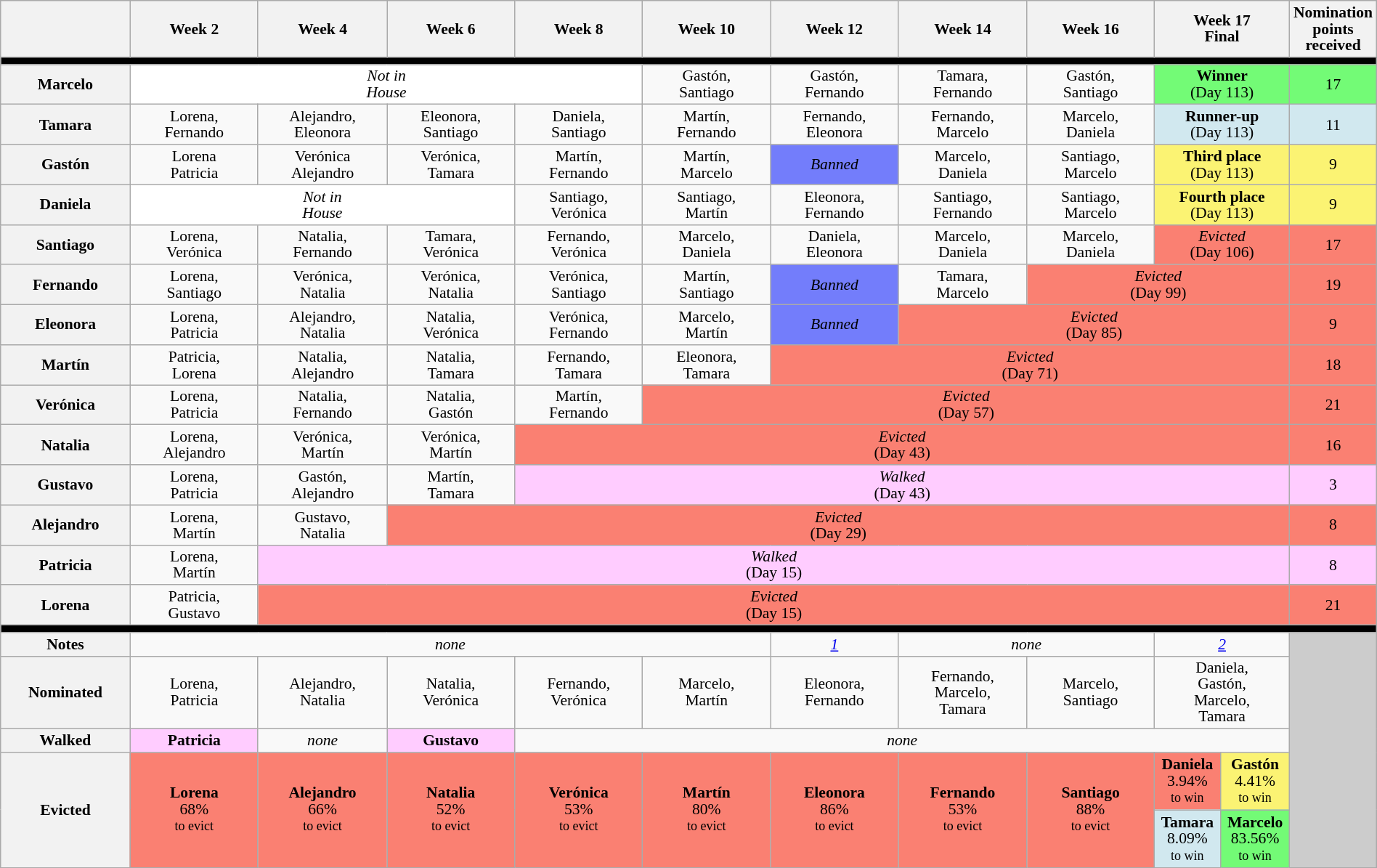<table class="wikitable" style="text-align:center; font-size:90%; width:100%; line-height:15px;">
<tr>
<th style="width:10%"></th>
<th style="width:10%">Week 2</th>
<th style="width:10%">Week 4</th>
<th style="width:10%">Week 6</th>
<th style="width:10%">Week 8</th>
<th style="width:10%">Week 10</th>
<th style="width:10%">Week 12</th>
<th style="width:10%">Week 14</th>
<th style="width:10%">Week 16</th>
<th colspan="2" style="width:10%">Week 17<br>Final</th>
<th style="width:1%">Nomination<br>points<br>received</th>
</tr>
<tr>
<th style="background:#000" colspan="12"></th>
</tr>
<tr>
<th>Marcelo</th>
<td style="background:#FFFFFF" colspan="4"><em>Not in<br>House</em></td>
<td>Gastón,<br>Santiago</td>
<td>Gastón,<br>Fernando</td>
<td>Tamara,<br>Fernando</td>
<td>Gastón,<br>Santiago</td>
<td style="background:#73FB76" colspan="2"><strong>Winner</strong><br>(Day 113)</td>
<td style="background:#73FB76">17</td>
</tr>
<tr>
<th>Tamara</th>
<td>Lorena,<br>Fernando</td>
<td>Alejandro,<br>Eleonora</td>
<td>Eleonora,<br>Santiago</td>
<td>Daniela,<br>Santiago</td>
<td>Martín,<br>Fernando</td>
<td>Fernando,<br>Eleonora</td>
<td>Fernando,<br>Marcelo</td>
<td>Marcelo,<br>Daniela</td>
<td style="background:#D1E8EF" colspan="2"><strong>Runner-up</strong><br>(Day 113)</td>
<td style="background:#D1E8EF">11</td>
</tr>
<tr>
<th>Gastón</th>
<td>Lorena<br>Patricia</td>
<td>Verónica<br>Alejandro</td>
<td>Verónica,<br>Tamara</td>
<td>Martín,<br>Fernando</td>
<td>Martín,<br>Marcelo</td>
<td style="background:#737DFB"><em>Banned</em></td>
<td>Marcelo,<br>Daniela</td>
<td>Santiago,<br>Marcelo</td>
<td style="background:#FBF373" colspan="2"><strong>Third place</strong><br>(Day 113)</td>
<td style="background:#FBF373">9</td>
</tr>
<tr>
<th>Daniela</th>
<td style="background:#FFFFFF" colspan="3"><em>Not in<br>House</em></td>
<td>Santiago,<br>Verónica</td>
<td>Santiago,<br>Martín</td>
<td>Eleonora,<br>Fernando</td>
<td>Santiago,<br>Fernando</td>
<td>Santiago,<br>Marcelo</td>
<td style="background:#FBF373" colspan="2"><strong>Fourth place</strong><br>(Day 113)</td>
<td style="background:#FBF373">9</td>
</tr>
<tr>
<th>Santiago</th>
<td>Lorena,<br>Verónica</td>
<td>Natalia,<br>Fernando</td>
<td>Tamara,<br>Verónica</td>
<td>Fernando,<br>Verónica</td>
<td>Marcelo,<br>Daniela</td>
<td>Daniela,<br>Eleonora</td>
<td>Marcelo,<br>Daniela</td>
<td>Marcelo,<br>Daniela</td>
<td style="background:#FA8072" colspan="2"><em>Evicted</em><br>(Day 106)</td>
<td style="background:#FA8072">17</td>
</tr>
<tr>
<th>Fernando</th>
<td>Lorena,<br>Santiago</td>
<td>Verónica,<br>Natalia</td>
<td>Verónica,<br>Natalia</td>
<td>Verónica,<br>Santiago</td>
<td>Martín,<br>Santiago</td>
<td style="background:#737DFB"><em>Banned</em></td>
<td>Tamara,<br>Marcelo</td>
<td style="background:#FA8072" colspan="3"><em>Evicted</em><br>(Day 99)</td>
<td style="background:#FA8072">19</td>
</tr>
<tr>
<th>Eleonora</th>
<td>Lorena,<br>Patricia</td>
<td>Alejandro,<br>Natalia</td>
<td>Natalia,<br>Verónica</td>
<td>Verónica,<br>Fernando</td>
<td>Marcelo,<br>Martín</td>
<td style="background:#737DFB"><em>Banned</em></td>
<td style="background:#FA8072" colspan="4"><em>Evicted</em><br>(Day 85)</td>
<td style="background:#FA8072">9</td>
</tr>
<tr>
<th>Martín</th>
<td>Patricia,<br>Lorena</td>
<td>Natalia,<br>Alejandro</td>
<td>Natalia,<br>Tamara</td>
<td>Fernando,<br>Tamara</td>
<td>Eleonora,<br>Tamara</td>
<td style="background:#FA8072" colspan="5"><em>Evicted</em><br>(Day 71)</td>
<td style="background:#FA8072">18</td>
</tr>
<tr>
<th>Verónica</th>
<td>Lorena,<br>Patricia</td>
<td>Natalia,<br>Fernando</td>
<td>Natalia,<br>Gastón</td>
<td>Martín,<br>Fernando</td>
<td style="background:#FA8072" colspan="6"><em>Evicted</em><br>(Day 57)</td>
<td style="background:#FA8072">21</td>
</tr>
<tr>
<th>Natalia</th>
<td>Lorena,<br>Alejandro</td>
<td>Verónica,<br>Martín</td>
<td>Verónica,<br>Martín</td>
<td style="background:#FA8072" colspan="7"><em>Evicted</em><br>(Day 43)</td>
<td style="background:#FA8072">16</td>
</tr>
<tr>
<th>Gustavo</th>
<td>Lorena,<br>Patricia</td>
<td>Gastón,<br>Alejandro</td>
<td>Martín,<br>Tamara</td>
<td style="background:#ffccff" colspan="7"><em>Walked</em><br>(Day 43)</td>
<td style="background:#ffccff">3</td>
</tr>
<tr>
<th>Alejandro</th>
<td>Lorena,<br>Martín</td>
<td>Gustavo,<br>Natalia</td>
<td style="background:#FA8072" colspan="8"><em>Evicted</em><br>(Day 29)</td>
<td style="background:#FA8072">8</td>
</tr>
<tr>
<th>Patricia</th>
<td>Lorena,<br>Martín</td>
<td style="background:#ffccff" colspan="9"><em>Walked</em><br>(Day 15)</td>
<td style="background:#ffccff">8</td>
</tr>
<tr>
<th>Lorena</th>
<td>Patricia,<br>Gustavo</td>
<td style="background:#FA8072" colspan="9"><em>Evicted</em><br>(Day 15)</td>
<td style="background:#FA8072">21</td>
</tr>
<tr>
<th style="background:#000" colspan="12"></th>
</tr>
<tr>
<th>Notes</th>
<td colspan="5"><em>none</em></td>
<td><em><a href='#'>1</a></em></td>
<td colspan="2"><em>none</em></td>
<td colspan="2"><em><a href='#'>2</a></em></td>
<td rowspan="5" style="background:#ccc"></td>
</tr>
<tr>
<th>Nominated</th>
<td>Lorena,<br>Patricia</td>
<td>Alejandro,<br>Natalia</td>
<td>Natalia,<br>Verónica</td>
<td>Fernando,<br>Verónica</td>
<td>Marcelo,<br>Martín</td>
<td>Eleonora,<br>Fernando</td>
<td>Fernando,<br>Marcelo,<br>Tamara</td>
<td>Marcelo,<br>Santiago</td>
<td colspan="2">Daniela,<br>Gastón,<br>Marcelo,<br>Tamara</td>
</tr>
<tr>
<th>Walked</th>
<td style="background:#FFCCFF"><strong>Patricia</strong></td>
<td><em>none</em></td>
<td style="background:#FFCCFF"><strong>Gustavo</strong></td>
<td colspan="7"><em>none</em></td>
</tr>
<tr>
<th rowspan="2">Evicted</th>
<td style="background:#FA8072" rowspan="2"><strong>Lorena</strong><br>68%<br><small>to evict</small></td>
<td style="background:#FA8072" rowspan="2"><strong>Alejandro</strong><br>66% <br><small>to evict</small></td>
<td style="background:#FA8072" rowspan="2"><strong>Natalia</strong><br>52%<br><small>to evict</small></td>
<td style="background:#FA8072" rowspan="2"><strong>Verónica</strong><br>53%<br><small>to evict</small></td>
<td style="background:#FA8072" rowspan="2"><strong>Martín</strong><br>80%<br><small>to evict</small></td>
<td style="background:#FA8072" rowspan="2"><strong>Eleonora</strong><br>86%<br><small>to evict</small></td>
<td style="background:#FA8072" rowspan="2"><strong>Fernando</strong><br>53%<br><small>to evict</small></td>
<td style="background:#FA8072" rowspan="2"><strong>Santiago</strong><br>88%<br><small>to evict</small></td>
<td style="background:#FA8072"><strong>Daniela</strong><br>3.94%<br><small>to win</small></td>
<td style="background:#FBF373"><strong>Gastón</strong><br>4.41%<br><small>to win</small></td>
</tr>
<tr>
<td style="background:#D1E8EF"><strong>Tamara</strong><br>8.09%<br><small>to win</small></td>
<td style="background:#73FB76"><strong>Marcelo</strong><br>83.56%<br><small>to win</small></td>
</tr>
</table>
